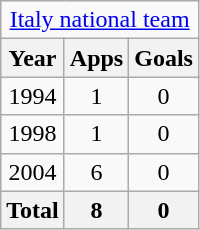<table class="wikitable" style="text-align:center">
<tr>
<td colspan="3"><a href='#'>Italy national team</a></td>
</tr>
<tr>
<th>Year</th>
<th>Apps</th>
<th>Goals</th>
</tr>
<tr>
<td>1994</td>
<td>1</td>
<td>0</td>
</tr>
<tr>
<td>1998</td>
<td>1</td>
<td>0</td>
</tr>
<tr>
<td>2004</td>
<td>6</td>
<td>0</td>
</tr>
<tr>
<th>Total</th>
<th>8</th>
<th>0</th>
</tr>
</table>
